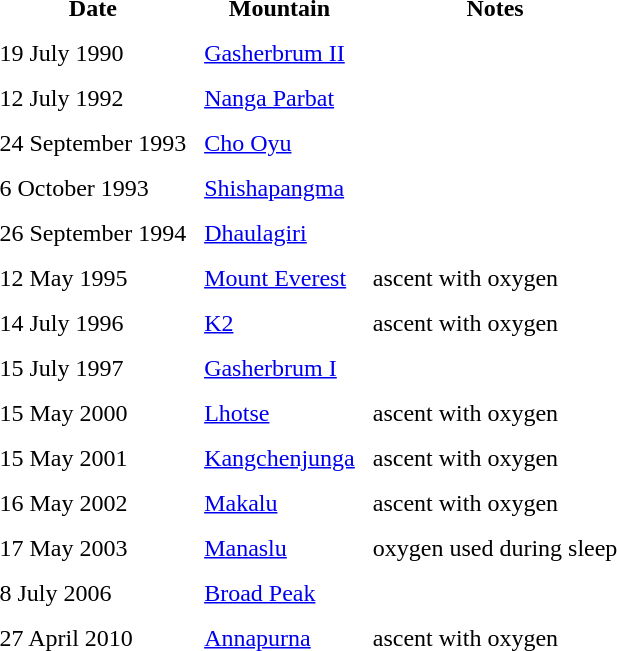<table cellpadding="5" cellspacing="2">
<tr>
<th>Date</th>
<th>Mountain</th>
<th>Notes</th>
</tr>
<tr>
<td>19 July 1990</td>
<td><a href='#'>Gasherbrum II</a></td>
<td></td>
</tr>
<tr>
<td>12 July 1992</td>
<td><a href='#'>Nanga Parbat</a></td>
<td></td>
</tr>
<tr>
<td>24 September 1993</td>
<td><a href='#'>Cho Oyu</a></td>
<td></td>
</tr>
<tr>
<td>6 October 1993</td>
<td><a href='#'>Shishapangma</a></td>
<td></td>
</tr>
<tr>
<td>26 September 1994</td>
<td><a href='#'>Dhaulagiri</a></td>
<td></td>
</tr>
<tr>
<td>12 May 1995</td>
<td><a href='#'>Mount Everest</a></td>
<td>ascent with oxygen</td>
</tr>
<tr>
<td>14 July 1996</td>
<td><a href='#'>K2</a></td>
<td>ascent with oxygen</td>
</tr>
<tr>
<td>15 July 1997</td>
<td><a href='#'>Gasherbrum I</a></td>
<td></td>
</tr>
<tr>
<td>15 May 2000</td>
<td><a href='#'>Lhotse</a></td>
<td>ascent with oxygen</td>
</tr>
<tr>
<td>15 May 2001</td>
<td><a href='#'>Kangchenjunga</a></td>
<td>ascent with oxygen</td>
</tr>
<tr>
<td>16 May 2002</td>
<td><a href='#'>Makalu</a></td>
<td>ascent with oxygen</td>
</tr>
<tr>
<td>17 May 2003</td>
<td><a href='#'>Manaslu</a></td>
<td>oxygen used during sleep</td>
</tr>
<tr>
<td>8 July 2006</td>
<td><a href='#'>Broad Peak</a></td>
<td></td>
</tr>
<tr>
<td>27 April 2010</td>
<td><a href='#'>Annapurna</a></td>
<td>ascent with oxygen</td>
</tr>
</table>
